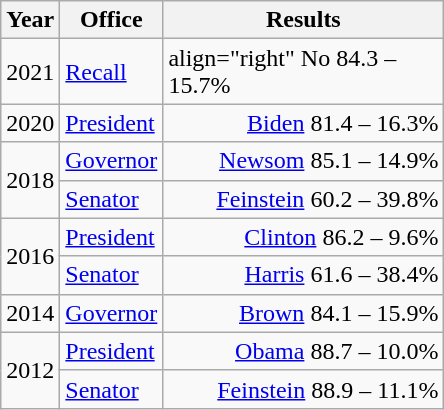<table class=wikitable>
<tr>
<th width="30">Year</th>
<th width="60">Office</th>
<th width="180">Results</th>
</tr>
<tr>
<td>2021</td>
<td><a href='#'>Recall</a></td>
<td>align="right"  No 84.3 – 15.7%</td>
</tr>
<tr>
<td>2020</td>
<td><a href='#'>President</a></td>
<td align="right" ><a href='#'>Biden</a> 81.4 – 16.3%</td>
</tr>
<tr>
<td rowspan="2">2018</td>
<td><a href='#'>Governor</a></td>
<td align="right" ><a href='#'>Newsom</a> 85.1 – 14.9%</td>
</tr>
<tr>
<td><a href='#'>Senator</a></td>
<td align="right" ><a href='#'>Feinstein</a> 60.2 – 39.8%</td>
</tr>
<tr>
<td rowspan="2">2016</td>
<td><a href='#'>President</a></td>
<td align="right" ><a href='#'>Clinton</a> 86.2 – 9.6%</td>
</tr>
<tr>
<td><a href='#'>Senator</a></td>
<td align="right" ><a href='#'>Harris</a> 61.6 – 38.4%</td>
</tr>
<tr>
<td>2014</td>
<td><a href='#'>Governor</a></td>
<td align="right" ><a href='#'>Brown</a> 84.1 – 15.9%</td>
</tr>
<tr>
<td rowspan="2">2012</td>
<td><a href='#'>President</a></td>
<td align="right" ><a href='#'>Obama</a> 88.7 – 10.0%</td>
</tr>
<tr>
<td><a href='#'>Senator</a></td>
<td align="right" ><a href='#'>Feinstein</a> 88.9 – 11.1%</td>
</tr>
</table>
